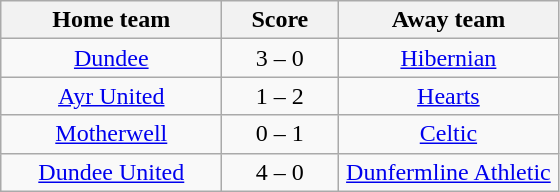<table class="wikitable" style="text-align: center">
<tr>
<th width=140>Home team</th>
<th width=70>Score</th>
<th width=140>Away team</th>
</tr>
<tr>
<td><a href='#'>Dundee</a></td>
<td>3 – 0</td>
<td><a href='#'>Hibernian</a></td>
</tr>
<tr>
<td><a href='#'>Ayr United</a></td>
<td>1 – 2</td>
<td><a href='#'>Hearts</a></td>
</tr>
<tr>
<td><a href='#'>Motherwell</a></td>
<td>0 – 1</td>
<td><a href='#'>Celtic</a></td>
</tr>
<tr>
<td><a href='#'>Dundee United</a></td>
<td>4 – 0</td>
<td><a href='#'>Dunfermline Athletic</a></td>
</tr>
</table>
